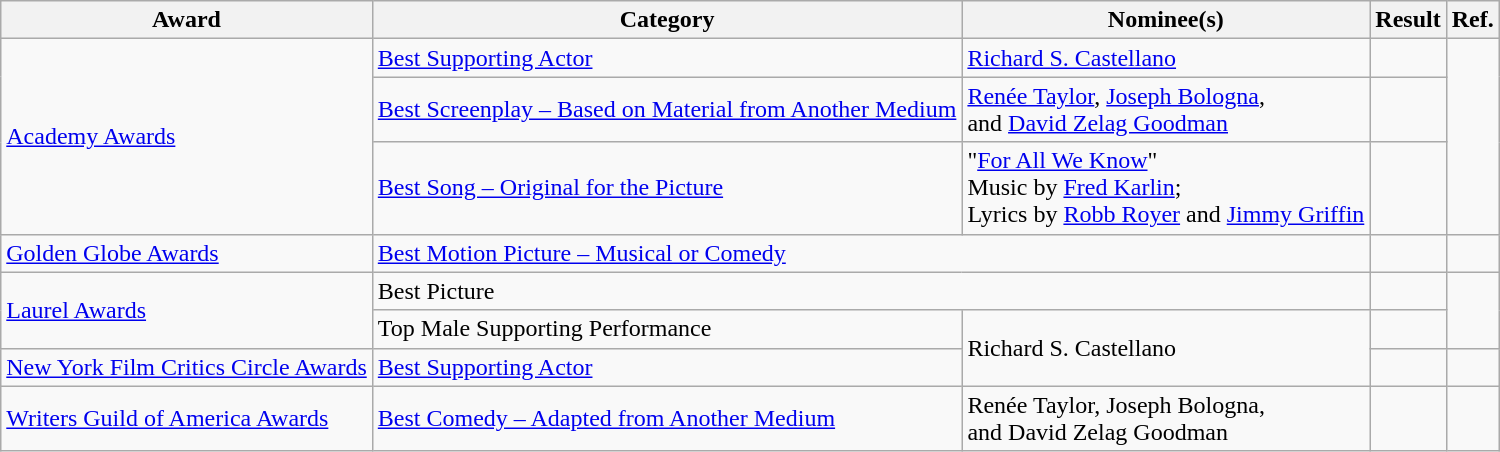<table class="wikitable plainrowheaders">
<tr>
<th>Award</th>
<th>Category</th>
<th>Nominee(s)</th>
<th>Result</th>
<th>Ref.</th>
</tr>
<tr>
<td rowspan="3"><a href='#'>Academy Awards</a></td>
<td><a href='#'>Best Supporting Actor</a></td>
<td><a href='#'>Richard S. Castellano</a></td>
<td></td>
<td align="center" rowspan="3"></td>
</tr>
<tr>
<td><a href='#'>Best Screenplay – Based on Material from Another Medium</a></td>
<td><a href='#'>Renée Taylor</a>, <a href='#'>Joseph Bologna</a>, <br> and <a href='#'>David Zelag Goodman</a></td>
<td></td>
</tr>
<tr>
<td><a href='#'>Best Song – Original for the Picture</a></td>
<td>"<a href='#'>For All We Know</a>" <br> Music by <a href='#'>Fred Karlin</a>; <br> Lyrics by <a href='#'>Robb Royer</a> and <a href='#'>Jimmy Griffin</a></td>
<td></td>
</tr>
<tr>
<td><a href='#'>Golden Globe Awards</a></td>
<td colspan="2"><a href='#'>Best Motion Picture – Musical or Comedy</a></td>
<td></td>
<td align="center"></td>
</tr>
<tr>
<td rowspan="2"><a href='#'>Laurel Awards</a></td>
<td colspan="2">Best Picture</td>
<td></td>
<td align="center" rowspan="2"></td>
</tr>
<tr>
<td>Top Male Supporting Performance</td>
<td rowspan="2">Richard S. Castellano</td>
<td></td>
</tr>
<tr>
<td><a href='#'>New York Film Critics Circle Awards</a></td>
<td><a href='#'>Best Supporting Actor</a></td>
<td></td>
<td align="center"></td>
</tr>
<tr>
<td><a href='#'>Writers Guild of America Awards</a></td>
<td><a href='#'>Best Comedy – Adapted from Another Medium</a></td>
<td>Renée Taylor, Joseph Bologna, <br> and David Zelag Goodman</td>
<td></td>
<td align="center"></td>
</tr>
</table>
